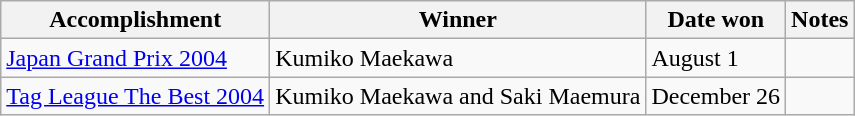<table class="wikitable">
<tr>
<th>Accomplishment</th>
<th>Winner</th>
<th>Date won</th>
<th>Notes</th>
</tr>
<tr>
<td><a href='#'>Japan Grand Prix 2004</a></td>
<td>Kumiko Maekawa</td>
<td>August 1</td>
</tr>
<tr>
<td><a href='#'>Tag League The Best 2004</a></td>
<td>Kumiko Maekawa and Saki Maemura</td>
<td>December 26</td>
<td></td>
</tr>
</table>
